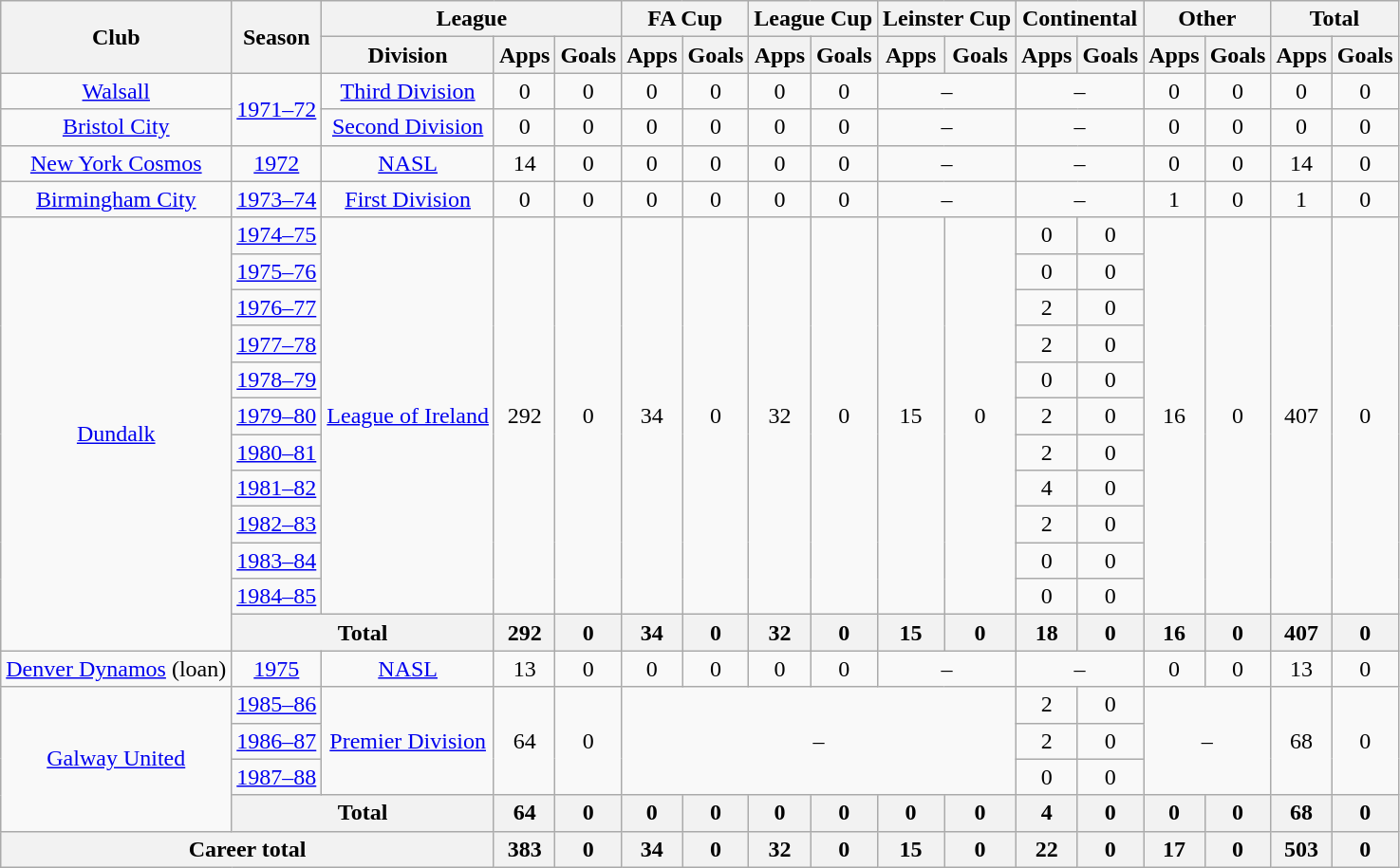<table class="wikitable" style="text-align: center">
<tr>
<th rowspan="2">Club</th>
<th rowspan="2">Season</th>
<th colspan="3">League</th>
<th colspan="2">FA Cup</th>
<th colspan="2">League Cup</th>
<th colspan="2">Leinster Cup</th>
<th colspan="2">Continental</th>
<th colspan="2">Other</th>
<th colspan="2">Total</th>
</tr>
<tr>
<th>Division</th>
<th>Apps</th>
<th>Goals</th>
<th>Apps</th>
<th>Goals</th>
<th>Apps</th>
<th>Goals</th>
<th>Apps</th>
<th>Goals</th>
<th>Apps</th>
<th>Goals</th>
<th>Apps</th>
<th>Goals</th>
<th>Apps</th>
<th>Goals</th>
</tr>
<tr>
<td><a href='#'>Walsall</a></td>
<td rowspan="2"><a href='#'>1971–72</a></td>
<td><a href='#'>Third Division</a></td>
<td>0</td>
<td>0</td>
<td>0</td>
<td>0</td>
<td>0</td>
<td>0</td>
<td colspan="2">–</td>
<td colspan="2">–</td>
<td>0</td>
<td>0</td>
<td>0</td>
<td>0</td>
</tr>
<tr>
<td><a href='#'>Bristol City</a></td>
<td><a href='#'>Second Division</a></td>
<td>0</td>
<td>0</td>
<td>0</td>
<td>0</td>
<td>0</td>
<td>0</td>
<td colspan="2">–</td>
<td colspan="2">–</td>
<td>0</td>
<td>0</td>
<td>0</td>
<td>0</td>
</tr>
<tr>
<td><a href='#'>New York Cosmos</a></td>
<td><a href='#'>1972</a></td>
<td><a href='#'>NASL</a></td>
<td>14</td>
<td>0</td>
<td>0</td>
<td>0</td>
<td>0</td>
<td>0</td>
<td colspan="2">–</td>
<td colspan="2">–</td>
<td>0</td>
<td>0</td>
<td>14</td>
<td>0</td>
</tr>
<tr>
<td><a href='#'>Birmingham City</a></td>
<td><a href='#'>1973–74</a></td>
<td><a href='#'>First Division</a></td>
<td>0</td>
<td>0</td>
<td>0</td>
<td>0</td>
<td>0</td>
<td>0</td>
<td colspan="2">–</td>
<td colspan="2">–</td>
<td>1</td>
<td>0</td>
<td>1</td>
<td>0</td>
</tr>
<tr>
<td rowspan="12"><a href='#'>Dundalk</a></td>
<td><a href='#'>1974–75</a></td>
<td rowspan="11"><a href='#'>League of Ireland</a></td>
<td rowspan="11">292</td>
<td rowspan="11">0</td>
<td rowspan="11">34</td>
<td rowspan="11">0</td>
<td rowspan="11">32</td>
<td rowspan="11">0</td>
<td rowspan="11">15</td>
<td rowspan="11">0</td>
<td>0</td>
<td>0</td>
<td rowspan="11">16</td>
<td rowspan="11">0</td>
<td rowspan="11">407</td>
<td rowspan="11">0</td>
</tr>
<tr>
<td><a href='#'>1975–76</a></td>
<td>0</td>
<td>0</td>
</tr>
<tr>
<td><a href='#'>1976–77</a></td>
<td>2</td>
<td>0</td>
</tr>
<tr>
<td><a href='#'>1977–78</a></td>
<td>2</td>
<td>0</td>
</tr>
<tr>
<td><a href='#'>1978–79</a></td>
<td>0</td>
<td>0</td>
</tr>
<tr>
<td><a href='#'>1979–80</a></td>
<td>2</td>
<td>0</td>
</tr>
<tr>
<td><a href='#'>1980–81</a></td>
<td>2</td>
<td>0</td>
</tr>
<tr>
<td><a href='#'>1981–82</a></td>
<td>4</td>
<td>0</td>
</tr>
<tr>
<td><a href='#'>1982–83</a></td>
<td>2</td>
<td>0</td>
</tr>
<tr>
<td><a href='#'>1983–84</a></td>
<td>0</td>
<td>0</td>
</tr>
<tr>
<td><a href='#'>1984–85</a></td>
<td>0</td>
<td>0</td>
</tr>
<tr>
<th colspan="2"><strong>Total</strong></th>
<th>292</th>
<th>0</th>
<th>34</th>
<th>0</th>
<th>32</th>
<th>0</th>
<th>15</th>
<th>0</th>
<th>18</th>
<th>0</th>
<th>16</th>
<th>0</th>
<th>407</th>
<th>0</th>
</tr>
<tr>
<td><a href='#'>Denver Dynamos</a> (loan)</td>
<td><a href='#'>1975</a></td>
<td><a href='#'>NASL</a></td>
<td>13</td>
<td>0</td>
<td>0</td>
<td>0</td>
<td>0</td>
<td>0</td>
<td colspan="2">–</td>
<td colspan="2">–</td>
<td>0</td>
<td>0</td>
<td>13</td>
<td>0</td>
</tr>
<tr>
<td rowspan="4"><a href='#'>Galway United</a></td>
<td><a href='#'>1985–86</a></td>
<td rowspan="3"><a href='#'>Premier Division</a></td>
<td rowspan="3">64</td>
<td rowspan="3">0</td>
<td rowspan="3" colspan="6">–</td>
<td>2</td>
<td>0</td>
<td rowspan="3" colspan="2">–</td>
<td rowspan="3">68</td>
<td rowspan="3">0</td>
</tr>
<tr>
<td><a href='#'>1986–87</a></td>
<td>2</td>
<td>0</td>
</tr>
<tr>
<td><a href='#'>1987–88</a></td>
<td>0</td>
<td>0</td>
</tr>
<tr>
<th colspan="2"><strong>Total</strong></th>
<th>64</th>
<th>0</th>
<th>0</th>
<th>0</th>
<th>0</th>
<th>0</th>
<th>0</th>
<th>0</th>
<th>4</th>
<th>0</th>
<th>0</th>
<th>0</th>
<th>68</th>
<th>0</th>
</tr>
<tr>
<th colspan="3"><strong>Career total</strong></th>
<th>383</th>
<th>0</th>
<th>34</th>
<th>0</th>
<th>32</th>
<th>0</th>
<th>15</th>
<th>0</th>
<th>22</th>
<th>0</th>
<th>17</th>
<th>0</th>
<th>503</th>
<th>0</th>
</tr>
</table>
